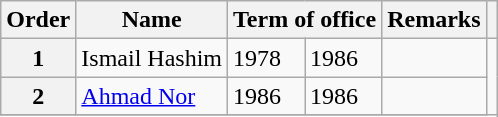<table class="wikitable">
<tr>
<th>Order</th>
<th>Name</th>
<th colspan="2">Term of office</th>
<th>Remarks</th>
<th></th>
</tr>
<tr>
<th>1</th>
<td>Ismail Hashim</td>
<td>1978</td>
<td>1986</td>
<td></td>
</tr>
<tr>
<th>2</th>
<td><a href='#'>Ahmad Nor</a></td>
<td>1986</td>
<td>1986</td>
<td></td>
</tr>
<tr>
</tr>
</table>
